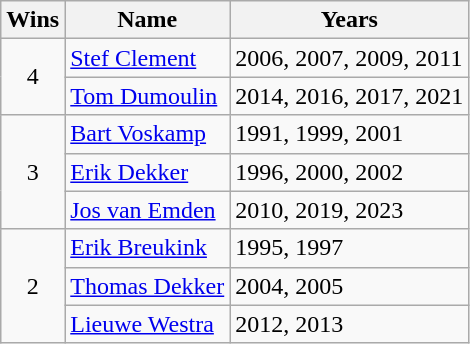<table class="wikitable">
<tr>
<th>Wins</th>
<th>Name</th>
<th>Years</th>
</tr>
<tr>
<td align=center rowspan=2>4</td>
<td><a href='#'>Stef Clement</a></td>
<td align=left>2006, 2007, 2009, 2011</td>
</tr>
<tr>
<td><a href='#'>Tom Dumoulin</a></td>
<td align=left>2014, 2016, 2017, 2021</td>
</tr>
<tr>
<td align=center rowspan=3>3</td>
<td><a href='#'>Bart Voskamp</a></td>
<td align=left>1991, 1999, 2001</td>
</tr>
<tr>
<td><a href='#'>Erik Dekker</a></td>
<td align=left>1996, 2000, 2002</td>
</tr>
<tr>
<td><a href='#'>Jos van Emden</a></td>
<td align=left>2010, 2019, 2023</td>
</tr>
<tr>
<td align=center rowspan=3>2</td>
<td><a href='#'>Erik Breukink</a></td>
<td align=left>1995, 1997</td>
</tr>
<tr>
<td><a href='#'>Thomas Dekker</a></td>
<td align=left>2004, 2005</td>
</tr>
<tr>
<td><a href='#'>Lieuwe Westra</a></td>
<td align=left>2012, 2013</td>
</tr>
</table>
